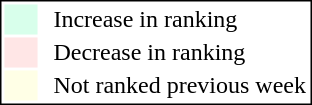<table style="border:1px solid black; float:right;">
<tr>
<td style="background:#D8FFEB; width:20px;"></td>
<td> </td>
<td>Increase in ranking</td>
</tr>
<tr>
<td style="background:#FFE6E6; width:20px;"></td>
<td> </td>
<td>Decrease in ranking</td>
</tr>
<tr>
<td style="background:#FFFFE6; width:20px;"></td>
<td> </td>
<td>Not ranked previous week</td>
</tr>
</table>
